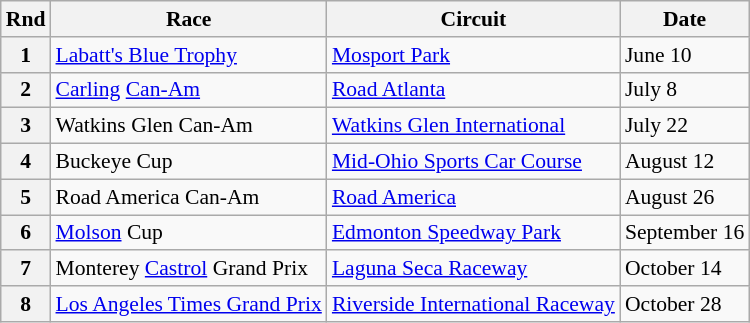<table class="wikitable" style="font-size: 90%;">
<tr>
<th>Rnd</th>
<th>Race</th>
<th>Circuit</th>
<th>Date</th>
</tr>
<tr>
<th>1</th>
<td><a href='#'>Labatt's Blue Trophy</a></td>
<td><a href='#'>Mosport Park</a></td>
<td>June 10</td>
</tr>
<tr>
<th>2</th>
<td><a href='#'>Carling</a> <a href='#'>Can-Am</a></td>
<td><a href='#'>Road Atlanta</a></td>
<td>July 8</td>
</tr>
<tr>
<th>3</th>
<td>Watkins Glen Can-Am</td>
<td><a href='#'>Watkins Glen International</a></td>
<td>July 22</td>
</tr>
<tr>
<th>4</th>
<td>Buckeye Cup</td>
<td><a href='#'>Mid-Ohio Sports Car Course</a></td>
<td>August 12</td>
</tr>
<tr>
<th>5</th>
<td>Road America Can-Am</td>
<td><a href='#'>Road America</a></td>
<td>August 26</td>
</tr>
<tr>
<th>6</th>
<td><a href='#'>Molson</a> Cup</td>
<td><a href='#'>Edmonton Speedway Park</a></td>
<td>September 16</td>
</tr>
<tr>
<th>7</th>
<td>Monterey <a href='#'>Castrol</a> Grand Prix</td>
<td><a href='#'>Laguna Seca Raceway</a></td>
<td>October 14</td>
</tr>
<tr>
<th>8</th>
<td><a href='#'>Los Angeles Times Grand Prix</a></td>
<td><a href='#'>Riverside International Raceway</a></td>
<td>October 28</td>
</tr>
</table>
